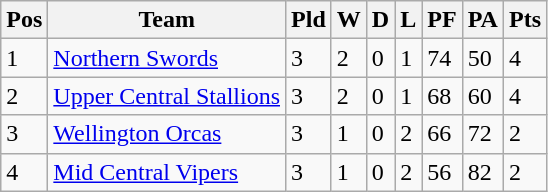<table class="wikitable">
<tr>
<th>Pos</th>
<th>Team</th>
<th>Pld</th>
<th>W</th>
<th>D</th>
<th>L</th>
<th>PF</th>
<th>PA</th>
<th>Pts</th>
</tr>
<tr>
<td>1</td>
<td><a href='#'>Northern Swords</a></td>
<td>3</td>
<td>2</td>
<td>0</td>
<td>1</td>
<td>74</td>
<td>50</td>
<td>4</td>
</tr>
<tr>
<td>2</td>
<td><a href='#'>Upper Central Stallions</a></td>
<td>3</td>
<td>2</td>
<td>0</td>
<td>1</td>
<td>68</td>
<td>60</td>
<td>4</td>
</tr>
<tr>
<td>3</td>
<td><a href='#'>Wellington Orcas</a></td>
<td>3</td>
<td>1</td>
<td>0</td>
<td>2</td>
<td>66</td>
<td>72</td>
<td>2</td>
</tr>
<tr>
<td>4</td>
<td><a href='#'>Mid Central Vipers</a></td>
<td>3</td>
<td>1</td>
<td>0</td>
<td>2</td>
<td>56</td>
<td>82</td>
<td>2</td>
</tr>
</table>
